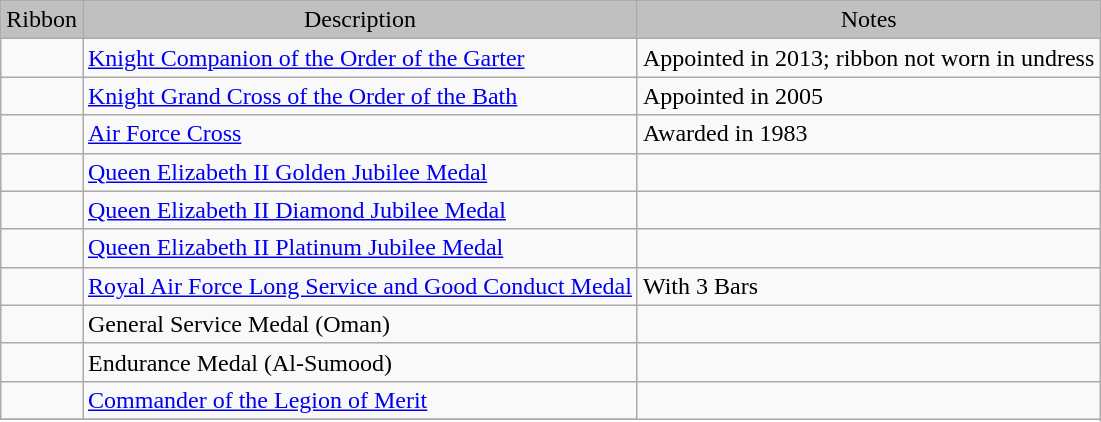<table class="wikitable">
<tr style="background:silver;" align="center">
<td>Ribbon</td>
<td>Description</td>
<td>Notes</td>
</tr>
<tr>
<td></td>
<td><a href='#'>Knight Companion of the Order of the Garter</a></td>
<td>Appointed in 2013; ribbon not worn in undress</td>
</tr>
<tr>
<td></td>
<td><a href='#'>Knight Grand Cross of the Order of the Bath</a></td>
<td>Appointed in 2005</td>
</tr>
<tr>
<td></td>
<td><a href='#'>Air Force Cross</a></td>
<td>Awarded in 1983</td>
</tr>
<tr>
<td></td>
<td><a href='#'>Queen Elizabeth II Golden Jubilee Medal</a></td>
<td></td>
</tr>
<tr>
<td></td>
<td><a href='#'>Queen Elizabeth II Diamond Jubilee Medal</a></td>
<td></td>
</tr>
<tr>
<td></td>
<td><a href='#'>Queen Elizabeth II Platinum Jubilee Medal</a></td>
<td></td>
</tr>
<tr>
<td></td>
<td><a href='#'>Royal Air Force Long Service and Good Conduct Medal</a></td>
<td>With 3 Bars</td>
</tr>
<tr>
<td></td>
<td>General Service Medal (Oman)</td>
<td></td>
</tr>
<tr>
<td></td>
<td>Endurance Medal (Al-Sumood)</td>
<td></td>
</tr>
<tr>
<td></td>
<td><a href='#'>Commander of the Legion of Merit</a></td>
</tr>
<tr>
</tr>
</table>
